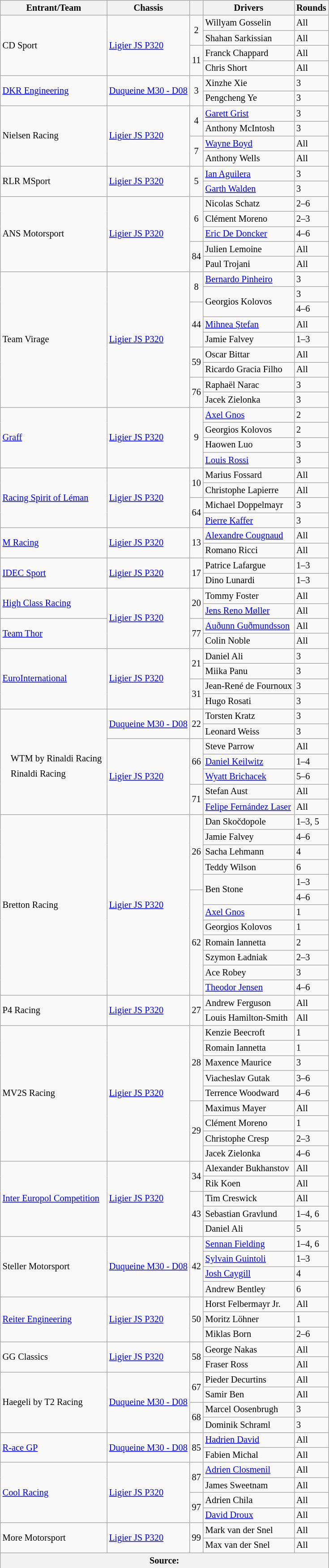<table class="wikitable" style="font-size: 85%;">
<tr>
<th>Entrant/Team</th>
<th>Chassis</th>
<th></th>
<th>Drivers</th>
<th>Rounds</th>
</tr>
<tr>
<td rowspan="4"> CD Sport</td>
<td rowspan="4"><a href='#'>Ligier JS P320</a></td>
<td rowspan="2" align="center">2</td>
<td> Willyam Gosselin</td>
<td>All</td>
</tr>
<tr>
<td> Shahan Sarkissian</td>
<td>All</td>
</tr>
<tr>
<td rowspan=2 align=center>11</td>
<td> Franck Chappard</td>
<td>All</td>
</tr>
<tr>
<td> Chris Short</td>
<td>All</td>
</tr>
<tr>
<td rowspan="2"> <a href='#'>DKR Engineering</a></td>
<td rowspan="2"><a href='#'>Duqueine M30 - D08</a></td>
<td rowspan="2" align="center">3</td>
<td> Xinzhe Xie</td>
<td>3</td>
</tr>
<tr>
<td> Pengcheng Ye</td>
<td>3</td>
</tr>
<tr>
<td rowspan="4"> Nielsen Racing</td>
<td rowspan="4"><a href='#'>Ligier JS P320</a></td>
<td rowspan="2" align="center">4</td>
<td> <a href='#'>Garett Grist</a></td>
<td>3</td>
</tr>
<tr>
<td> Anthony McIntosh</td>
<td>3</td>
</tr>
<tr>
<td rowspan="2" align="center">7</td>
<td> <a href='#'>Wayne Boyd</a></td>
<td>All</td>
</tr>
<tr>
<td> Anthony Wells</td>
<td>All</td>
</tr>
<tr>
<td rowspan="2"> RLR MSport</td>
<td rowspan="2"><a href='#'>Ligier JS P320</a></td>
<td rowspan="2" align="center">5</td>
<td> <a href='#'>Ian Aguilera</a></td>
<td>3</td>
</tr>
<tr>
<td> <a href='#'>Garth Walden</a></td>
<td>3</td>
</tr>
<tr>
<td rowspan="5"> ANS Motorsport</td>
<td rowspan="5"><a href='#'>Ligier JS P320</a></td>
<td rowspan="3" align="center">6</td>
<td> Nicolas Schatz</td>
<td>2–6</td>
</tr>
<tr>
<td> Clément Moreno</td>
<td>2–3</td>
</tr>
<tr>
<td> <a href='#'>Eric De Doncker</a></td>
<td>4–6</td>
</tr>
<tr>
<td rowspan="2" align="center">84</td>
<td> Julien Lemoine</td>
<td>All</td>
</tr>
<tr>
<td> Paul Trojani</td>
<td>All</td>
</tr>
<tr>
<td rowspan="9"> Team Virage</td>
<td rowspan="9"><a href='#'>Ligier JS P320</a></td>
<td rowspan="2" align="center">8</td>
<td> <a href='#'>Bernardo Pinheiro</a></td>
<td>3</td>
</tr>
<tr>
<td rowspan="2"> Georgios Kolovos</td>
<td>3</td>
</tr>
<tr>
<td rowspan="3" align="center">44</td>
<td>4–6</td>
</tr>
<tr>
<td> <a href='#'>Mihnea Ștefan</a></td>
<td>All</td>
</tr>
<tr>
<td> Jamie Falvey</td>
<td>1–3</td>
</tr>
<tr>
<td rowspan="2" align="center">59</td>
<td> Oscar Bittar</td>
<td>All</td>
</tr>
<tr>
<td> Ricardo Gracia Filho</td>
<td>All</td>
</tr>
<tr>
<td rowspan="2" align="center">76</td>
<td> Raphaël Narac</td>
<td>3</td>
</tr>
<tr>
<td> Jacek Zielonka</td>
<td>3</td>
</tr>
<tr>
<td rowspan="4"> <a href='#'>Graff</a></td>
<td rowspan="4"><a href='#'>Ligier JS P320</a></td>
<td rowspan="4" align="center">9</td>
<td> <a href='#'>Axel Gnos</a></td>
<td>2</td>
</tr>
<tr>
<td> Georgios Kolovos</td>
<td>2</td>
</tr>
<tr>
<td> Haowen Luo</td>
<td>3</td>
</tr>
<tr>
<td> <a href='#'>Louis Rossi</a></td>
<td>3</td>
</tr>
<tr>
<td rowspan="4"> <a href='#'>Racing Spirit of Léman</a></td>
<td rowspan="4"><a href='#'>Ligier JS P320</a></td>
<td rowspan="2" align="center">10</td>
<td> Marius Fossard</td>
<td>All</td>
</tr>
<tr>
<td> Christophe Lapierre</td>
<td>All</td>
</tr>
<tr>
<td rowspan="2" align="center">64</td>
<td> Michael Doppelmayr</td>
<td>3</td>
</tr>
<tr>
<td> <a href='#'>Pierre Kaffer</a></td>
<td>3</td>
</tr>
<tr>
<td rowspan="2"> <a href='#'>M Racing</a></td>
<td rowspan="2"><a href='#'>Ligier JS P320</a></td>
<td rowspan="2" align="center">13</td>
<td> <a href='#'>Alexandre Cougnaud</a></td>
<td>All</td>
</tr>
<tr>
<td> Romano Ricci</td>
<td>All</td>
</tr>
<tr>
<td rowspan="2"> <a href='#'>IDEC Sport</a></td>
<td rowspan="2"><a href='#'>Ligier JS P320</a></td>
<td rowspan="2" align="center">17</td>
<td> Patrice Lafargue</td>
<td>1–3</td>
</tr>
<tr>
<td> Dino Lunardi</td>
<td>1–3</td>
</tr>
<tr>
<td rowspan="2"> <a href='#'>High Class Racing</a></td>
<td rowspan="4"><a href='#'>Ligier JS P320</a></td>
<td rowspan="2" align="center">20</td>
<td> Tommy Foster</td>
<td>All</td>
</tr>
<tr>
<td> <a href='#'>Jens Reno Møller</a></td>
<td>All</td>
</tr>
<tr>
<td rowspan="2"> <a href='#'>Team Thor</a></td>
<td rowspan="2" align="center">77</td>
<td> <a href='#'>Auðunn Guðmundsson</a></td>
<td>All</td>
</tr>
<tr>
<td> Colin Noble</td>
<td>All</td>
</tr>
<tr>
<td rowspan="4"> <a href='#'>EuroInternational</a></td>
<td rowspan="4"><a href='#'>Ligier JS P320</a></td>
<td rowspan="2" align="center">21</td>
<td> Daniel Ali</td>
<td>3</td>
</tr>
<tr>
<td> Miika Panu</td>
<td>3</td>
</tr>
<tr>
<td rowspan="2" align="center">31</td>
<td> Jean-René de Fournoux</td>
<td>3</td>
</tr>
<tr>
<td> Hugo Rosati</td>
<td>3</td>
</tr>
<tr>
<td rowspan="7"><br><table style="float: left; border-top:transparent; border-right:transparent; border-bottom:transparent; border-left:transparent;">
<tr>
<td style=" border-top:transparent; border-right:transparent; border-bottom:transparent; border-left:transparent;" rowspan=2></td>
<td style=" border-top:transparent; border-right:transparent; border-bottom:transparent; border-left:transparent;">WTM by Rinaldi Racing</td>
</tr>
<tr>
<td style=" border-top:transparent; border-right:transparent; border-bottom:transparent; border-left:transparent;">Rinaldi Racing</td>
</tr>
<tr>
</tr>
</table>
</td>
<td rowspan="2"><a href='#'>Duqueine M30 - D08</a></td>
<td rowspan="2" align="center">22</td>
<td> Torsten Kratz</td>
<td>3</td>
</tr>
<tr>
<td> Leonard Weiss</td>
<td>3</td>
</tr>
<tr>
<td rowspan="5"><a href='#'>Ligier JS P320</a></td>
<td rowspan="3" align="center">66</td>
<td> Steve Parrow</td>
<td>All</td>
</tr>
<tr>
<td> <a href='#'>Daniel Keilwitz</a></td>
<td>1–4</td>
</tr>
<tr>
<td> <a href='#'>Wyatt Brichacek</a></td>
<td>5–6</td>
</tr>
<tr>
<td rowspan="2" align="center">71</td>
<td> Stefan Aust</td>
<td>All</td>
</tr>
<tr>
<td> <a href='#'>Felipe Fernández Laser</a></td>
<td>All</td>
</tr>
<tr>
<td rowspan="12"> Bretton Racing</td>
<td rowspan="12"><a href='#'>Ligier JS P320</a></td>
<td rowspan="5" align="center">26</td>
<td> Dan Skočdopole</td>
<td>1–3, 5</td>
</tr>
<tr>
<td> Jamie Falvey</td>
<td>4–6</td>
</tr>
<tr>
<td> Sacha Lehmann</td>
<td>4</td>
</tr>
<tr>
<td> Teddy Wilson</td>
<td>6</td>
</tr>
<tr>
<td rowspan="2"> Ben Stone</td>
<td>1–3</td>
</tr>
<tr>
<td rowspan="7" align="center">62</td>
<td>4–6</td>
</tr>
<tr>
<td> <a href='#'>Axel Gnos</a></td>
<td>1</td>
</tr>
<tr>
<td> Georgios Kolovos</td>
<td>1</td>
</tr>
<tr>
<td> Romain Iannetta</td>
<td>2</td>
</tr>
<tr>
<td> Szymon Ładniak</td>
<td>2–3</td>
</tr>
<tr>
<td> Ace Robey</td>
<td>3</td>
</tr>
<tr>
<td> <a href='#'>Theodor Jensen</a></td>
<td>4–6</td>
</tr>
<tr>
<td rowspan="2"> P4 Racing</td>
<td rowspan="2"><a href='#'>Ligier JS P320</a></td>
<td rowspan="2" align="center">27</td>
<td> Andrew Ferguson</td>
<td>All</td>
</tr>
<tr>
<td> Louis Hamilton-Smith</td>
<td>All</td>
</tr>
<tr>
<td rowspan="9"> MV2S Racing</td>
<td rowspan="9"><a href='#'>Ligier JS P320</a></td>
<td rowspan="5" align="center">28</td>
<td> Kenzie Beecroft</td>
<td>1</td>
</tr>
<tr>
<td> Romain Iannetta</td>
<td>1</td>
</tr>
<tr>
<td> Maxence Maurice</td>
<td>3</td>
</tr>
<tr>
<td> Viacheslav Gutak</td>
<td>3–6</td>
</tr>
<tr>
<td> Terrence Woodward</td>
<td>4–6</td>
</tr>
<tr>
<td rowspan="4" align="center">29</td>
<td> Maximus Mayer</td>
<td>All</td>
</tr>
<tr>
<td> Clément Moreno</td>
<td>1</td>
</tr>
<tr>
<td> Christophe Cresp</td>
<td>2–3</td>
</tr>
<tr>
<td> Jacek Zielonka</td>
<td>4–6</td>
</tr>
<tr>
<td rowspan="5"> <a href='#'>Inter Europol Competition</a></td>
<td rowspan="5"><a href='#'>Ligier JS P320</a></td>
<td rowspan="2" align="center">34</td>
<td> Alexander Bukhanstov</td>
<td>All</td>
</tr>
<tr>
<td> Rik Koen</td>
<td>All</td>
</tr>
<tr>
<td rowspan="3" align="center">43</td>
<td> Tim Creswick</td>
<td>All</td>
</tr>
<tr>
<td> Sebastian Gravlund</td>
<td>1–4, 6</td>
</tr>
<tr>
<td> Daniel Ali</td>
<td>5</td>
</tr>
<tr>
<td rowspan="4"> Steller Motorsport</td>
<td rowspan="4"><a href='#'>Duqueine M30 - D08</a></td>
<td rowspan="4" align="center">42</td>
<td> <a href='#'>Sennan Fielding</a></td>
<td>1–4, 6</td>
</tr>
<tr>
<td> <a href='#'>Sylvain Guintoli</a></td>
<td>1–3</td>
</tr>
<tr>
<td> <a href='#'>Josh Caygill</a></td>
<td>4</td>
</tr>
<tr>
<td> Andrew Bentley</td>
<td>6</td>
</tr>
<tr>
<td rowspan="3"> <a href='#'>Reiter Engineering</a></td>
<td rowspan="3"><a href='#'>Ligier JS P320</a></td>
<td rowspan="3" align="center">50</td>
<td> Horst Felbermayr Jr.</td>
<td>All</td>
</tr>
<tr>
<td> Moritz Löhner</td>
<td>1</td>
</tr>
<tr>
<td> Miklas Born</td>
<td>2–6</td>
</tr>
<tr>
<td rowspan="2"> GG Classics</td>
<td rowspan="2"><a href='#'>Ligier JS P320</a></td>
<td rowspan="2" align="center">58</td>
<td> George Nakas</td>
<td>All</td>
</tr>
<tr>
<td> Fraser Ross</td>
<td>All</td>
</tr>
<tr>
<td rowspan="4"> Haegeli by T2 Racing</td>
<td rowspan="4"><a href='#'>Duqueine M30 - D08</a></td>
<td rowspan="2" align="center">67</td>
<td> Pieder Decurtins</td>
<td>All</td>
</tr>
<tr>
<td> Samir Ben</td>
<td>All</td>
</tr>
<tr>
<td rowspan="2" align="center">68</td>
<td> Marcel Oosenbrugh</td>
<td>3</td>
</tr>
<tr>
<td> Dominik Schraml</td>
<td>3</td>
</tr>
<tr>
<td rowspan="2"> <a href='#'>R-ace GP</a></td>
<td rowspan="2"><a href='#'>Duqueine M30 - D08</a></td>
<td rowspan="2" align="center">85</td>
<td> <a href='#'>Hadrien David</a></td>
<td>All</td>
</tr>
<tr>
<td> Fabien Michal</td>
<td>All</td>
</tr>
<tr>
<td rowspan="4"> <a href='#'>Cool Racing</a></td>
<td rowspan="4"><a href='#'>Ligier JS P320</a></td>
<td rowspan="2" align="center">87</td>
<td> <a href='#'>Adrien Closmenil</a></td>
<td>All</td>
</tr>
<tr>
<td> James Sweetnam</td>
<td>All</td>
</tr>
<tr>
<td rowspan="2" align="center">97</td>
<td> Adrien Chila</td>
<td>All</td>
</tr>
<tr>
<td> <a href='#'>David Droux</a></td>
<td>All</td>
</tr>
<tr>
<td rowspan="2"> More Motorsport</td>
<td rowspan="2"><a href='#'>Ligier JS P320</a></td>
<td rowspan="2" align="center">99</td>
<td> Mark van der Snel</td>
<td>All</td>
</tr>
<tr>
<td> Max van der Snel</td>
<td>All</td>
</tr>
<tr>
<th colspan=5>Source:</th>
</tr>
</table>
